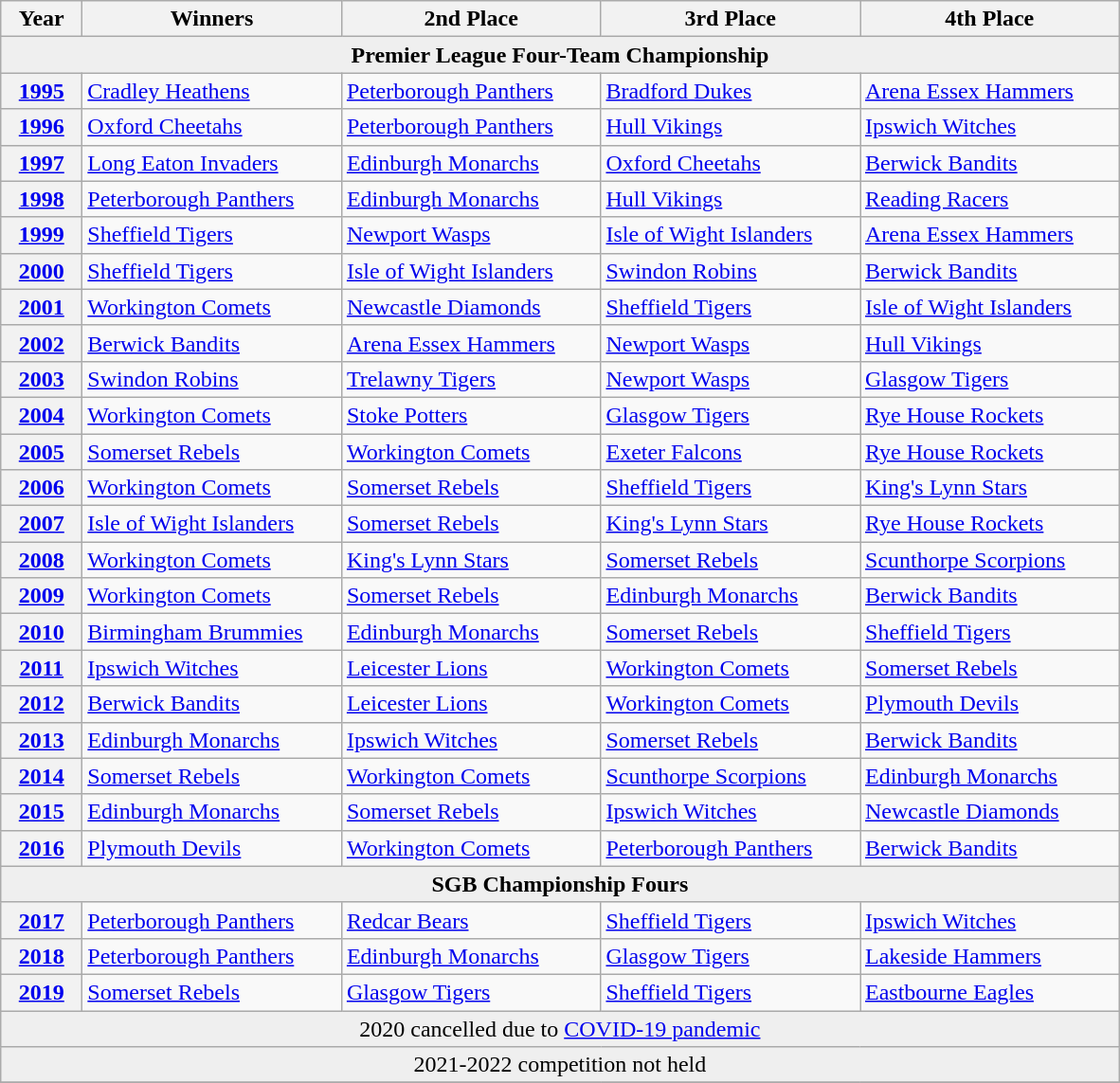<table class="wikitable">
<tr>
<th width=50px>Year</th>
<th width=175px>Winners</th>
<th width=175px>2nd Place</th>
<th width=175px>3rd Place</th>
<th width=175px>4th Place</th>
</tr>
<tr>
<td bgcolor="#efefef"  colspan=5 align=center><strong>Premier League Four-Team Championship</strong></td>
</tr>
<tr>
<th><a href='#'>1995</a></th>
<td><a href='#'>Cradley Heathens</a></td>
<td><a href='#'>Peterborough Panthers</a></td>
<td><a href='#'>Bradford Dukes</a></td>
<td><a href='#'>Arena Essex Hammers</a></td>
</tr>
<tr>
<th><a href='#'>1996</a></th>
<td><a href='#'>Oxford Cheetahs</a></td>
<td><a href='#'>Peterborough Panthers</a></td>
<td><a href='#'>Hull Vikings</a></td>
<td><a href='#'>Ipswich Witches</a></td>
</tr>
<tr>
<th><a href='#'>1997</a></th>
<td><a href='#'>Long Eaton Invaders</a></td>
<td><a href='#'>Edinburgh Monarchs</a></td>
<td><a href='#'>Oxford Cheetahs</a></td>
<td><a href='#'>Berwick Bandits</a></td>
</tr>
<tr>
<th><a href='#'>1998</a></th>
<td><a href='#'>Peterborough Panthers</a></td>
<td><a href='#'>Edinburgh Monarchs</a></td>
<td><a href='#'>Hull Vikings</a></td>
<td><a href='#'>Reading Racers</a></td>
</tr>
<tr>
<th><a href='#'>1999</a></th>
<td><a href='#'>Sheffield Tigers</a></td>
<td><a href='#'>Newport Wasps</a></td>
<td><a href='#'>Isle of Wight Islanders</a></td>
<td><a href='#'>Arena Essex Hammers</a></td>
</tr>
<tr>
<th><a href='#'>2000</a></th>
<td><a href='#'>Sheffield Tigers</a></td>
<td><a href='#'>Isle of Wight Islanders</a></td>
<td><a href='#'>Swindon Robins</a></td>
<td><a href='#'>Berwick Bandits</a></td>
</tr>
<tr>
<th><a href='#'>2001</a></th>
<td><a href='#'>Workington Comets</a></td>
<td><a href='#'>Newcastle Diamonds</a></td>
<td><a href='#'>Sheffield Tigers</a></td>
<td><a href='#'>Isle of Wight Islanders</a></td>
</tr>
<tr>
<th><a href='#'>2002</a></th>
<td><a href='#'>Berwick Bandits</a></td>
<td><a href='#'>Arena Essex Hammers</a></td>
<td><a href='#'>Newport Wasps</a></td>
<td><a href='#'>Hull Vikings</a></td>
</tr>
<tr>
<th><a href='#'>2003</a></th>
<td><a href='#'>Swindon Robins</a></td>
<td><a href='#'>Trelawny Tigers</a></td>
<td><a href='#'>Newport Wasps</a></td>
<td><a href='#'>Glasgow Tigers</a></td>
</tr>
<tr>
<th><a href='#'>2004</a></th>
<td><a href='#'>Workington Comets</a></td>
<td><a href='#'>Stoke Potters</a></td>
<td><a href='#'>Glasgow Tigers</a></td>
<td><a href='#'>Rye House Rockets</a></td>
</tr>
<tr>
<th><a href='#'>2005</a></th>
<td><a href='#'>Somerset Rebels</a></td>
<td><a href='#'>Workington Comets</a></td>
<td><a href='#'>Exeter Falcons</a></td>
<td><a href='#'>Rye House Rockets</a></td>
</tr>
<tr>
<th><a href='#'>2006</a></th>
<td><a href='#'>Workington Comets</a></td>
<td><a href='#'>Somerset Rebels</a></td>
<td><a href='#'>Sheffield Tigers</a></td>
<td><a href='#'>King's Lynn Stars</a></td>
</tr>
<tr>
<th><a href='#'>2007</a></th>
<td><a href='#'>Isle of Wight Islanders</a></td>
<td><a href='#'>Somerset Rebels</a></td>
<td><a href='#'>King's Lynn Stars</a></td>
<td><a href='#'>Rye House Rockets</a></td>
</tr>
<tr>
<th><a href='#'>2008</a></th>
<td><a href='#'>Workington Comets</a></td>
<td><a href='#'>King's Lynn Stars</a></td>
<td><a href='#'>Somerset Rebels</a></td>
<td><a href='#'>Scunthorpe Scorpions</a></td>
</tr>
<tr>
<th><a href='#'>2009</a></th>
<td><a href='#'>Workington Comets</a></td>
<td><a href='#'>Somerset Rebels</a></td>
<td><a href='#'>Edinburgh Monarchs</a></td>
<td><a href='#'>Berwick Bandits</a></td>
</tr>
<tr>
<th><a href='#'>2010</a></th>
<td><a href='#'>Birmingham Brummies</a></td>
<td><a href='#'>Edinburgh Monarchs</a></td>
<td><a href='#'>Somerset Rebels</a></td>
<td><a href='#'>Sheffield Tigers</a></td>
</tr>
<tr>
<th><a href='#'>2011</a></th>
<td><a href='#'>Ipswich Witches</a></td>
<td><a href='#'>Leicester Lions</a></td>
<td><a href='#'>Workington Comets</a></td>
<td><a href='#'>Somerset Rebels</a></td>
</tr>
<tr>
<th><a href='#'>2012</a></th>
<td><a href='#'>Berwick Bandits</a></td>
<td><a href='#'>Leicester Lions</a></td>
<td><a href='#'>Workington Comets</a></td>
<td><a href='#'>Plymouth Devils</a></td>
</tr>
<tr>
<th><a href='#'>2013</a></th>
<td><a href='#'>Edinburgh Monarchs</a></td>
<td><a href='#'>Ipswich Witches</a></td>
<td><a href='#'>Somerset Rebels</a></td>
<td><a href='#'>Berwick Bandits</a></td>
</tr>
<tr>
<th><a href='#'>2014</a></th>
<td><a href='#'>Somerset Rebels</a></td>
<td><a href='#'>Workington Comets</a></td>
<td><a href='#'>Scunthorpe Scorpions</a></td>
<td><a href='#'>Edinburgh Monarchs</a></td>
</tr>
<tr>
<th><a href='#'>2015</a></th>
<td><a href='#'>Edinburgh Monarchs</a></td>
<td><a href='#'>Somerset Rebels</a></td>
<td><a href='#'>Ipswich Witches</a></td>
<td><a href='#'>Newcastle Diamonds</a></td>
</tr>
<tr>
<th><a href='#'>2016</a></th>
<td><a href='#'>Plymouth Devils</a></td>
<td><a href='#'>Workington Comets</a></td>
<td><a href='#'>Peterborough Panthers</a></td>
<td><a href='#'>Berwick Bandits</a></td>
</tr>
<tr>
<td bgcolor="#efefef"  colspan=5 align=center><strong>SGB Championship Fours</strong></td>
</tr>
<tr>
<th><a href='#'>2017</a></th>
<td><a href='#'>Peterborough Panthers</a></td>
<td><a href='#'>Redcar Bears</a></td>
<td><a href='#'>Sheffield Tigers</a></td>
<td><a href='#'>Ipswich Witches</a></td>
</tr>
<tr>
<th><a href='#'>2018</a></th>
<td><a href='#'>Peterborough Panthers</a></td>
<td><a href='#'>Edinburgh Monarchs</a></td>
<td><a href='#'>Glasgow Tigers</a></td>
<td><a href='#'>Lakeside Hammers</a></td>
</tr>
<tr>
<th><a href='#'>2019</a></th>
<td><a href='#'>Somerset Rebels</a></td>
<td><a href='#'>Glasgow Tigers</a></td>
<td><a href='#'>Sheffield Tigers</a></td>
<td><a href='#'>Eastbourne Eagles</a></td>
</tr>
<tr>
<td bgcolor="#efefef"  colspan=5 align=center>2020 cancelled due to <a href='#'>COVID-19 pandemic</a></td>
</tr>
<tr>
<td bgcolor="#efefef"  colspan=5 align=center>2021-2022 competition not held</td>
</tr>
<tr>
</tr>
</table>
